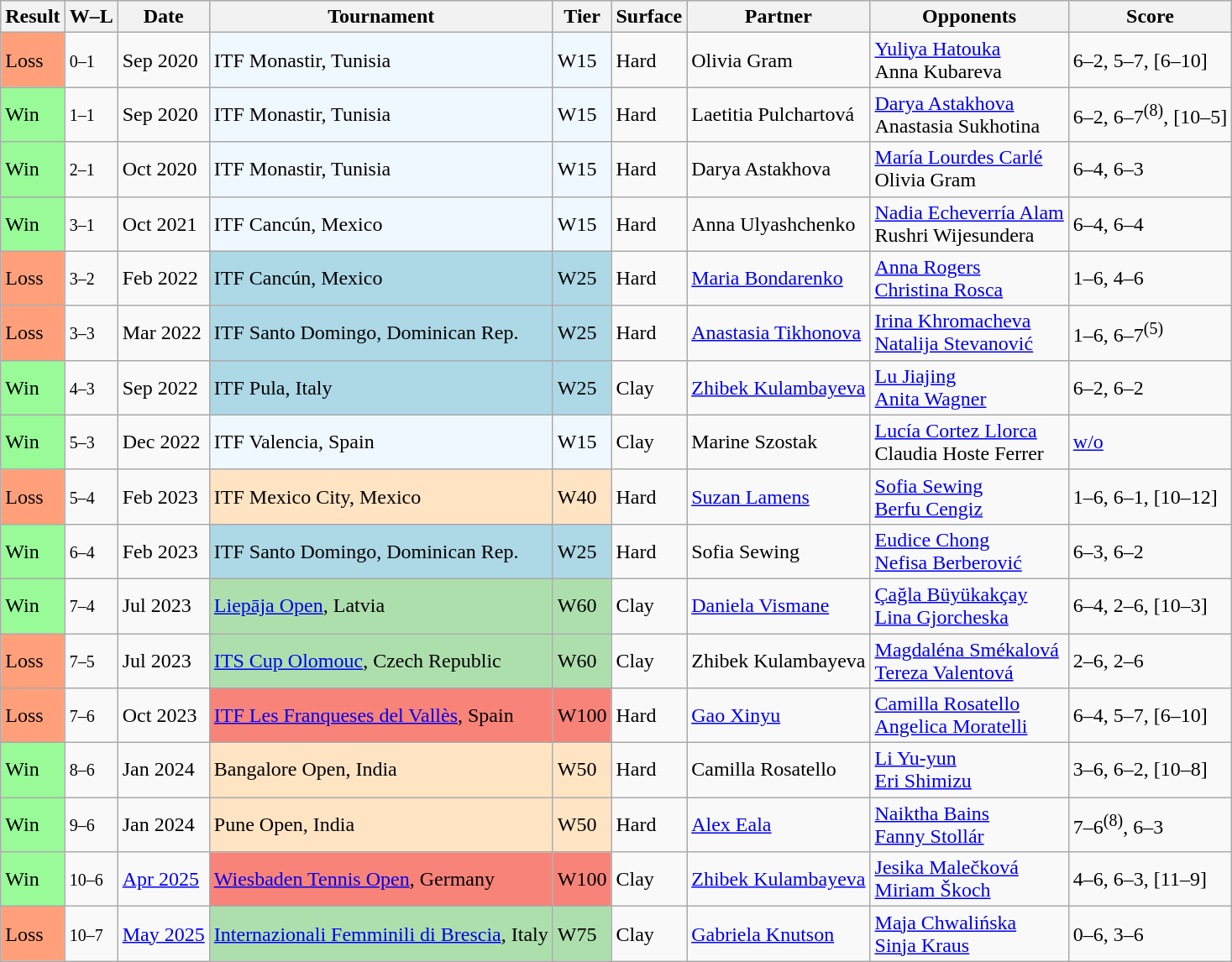<table class="sortable wikitable nowrap">
<tr>
<th>Result</th>
<th class="unsortable">W–L</th>
<th>Date</th>
<th>Tournament</th>
<th>Tier</th>
<th>Surface</th>
<th>Partner</th>
<th>Opponents</th>
<th class="unsortable">Score</th>
</tr>
<tr>
<td style="background:#ffa07a;">Loss</td>
<td><small>0–1</small></td>
<td>Sep 2020</td>
<td style="background:#f0f8ff;">ITF Monastir, Tunisia</td>
<td style="background:#f0f8ff;">W15</td>
<td>Hard</td>
<td> Olivia Gram</td>
<td> <a href='#'>Yuliya Hatouka</a> <br>  Anna Kubareva</td>
<td>6–2, 5–7, [6–10]</td>
</tr>
<tr>
<td style="background:#98fb98;">Win</td>
<td><small>1–1</small></td>
<td>Sep 2020</td>
<td style="background:#f0f8ff;">ITF Monastir, Tunisia</td>
<td style="background:#f0f8ff;">W15</td>
<td>Hard</td>
<td> Laetitia Pulchartová</td>
<td> <a href='#'>Darya Astakhova</a> <br>  Anastasia Sukhotina</td>
<td>6–2, 6–7<sup>(8)</sup>, [10–5]</td>
</tr>
<tr>
<td style="background:#98fb98;">Win</td>
<td><small>2–1</small></td>
<td>Oct 2020</td>
<td style="background:#f0f8ff;">ITF Monastir, Tunisia</td>
<td style="background:#f0f8ff;">W15</td>
<td>Hard</td>
<td> Darya Astakhova</td>
<td> <a href='#'>María Lourdes Carlé</a> <br>  Olivia Gram</td>
<td>6–4, 6–3</td>
</tr>
<tr>
<td style="background:#98fb98;">Win</td>
<td><small>3–1</small></td>
<td>Oct 2021</td>
<td style="background:#f0f8ff;">ITF Cancún, Mexico</td>
<td style="background:#f0f8ff;">W15</td>
<td>Hard</td>
<td> Anna Ulyashchenko</td>
<td> <a href='#'>Nadia Echeverría Alam</a> <br>  Rushri Wijesundera</td>
<td>6–4, 6–4</td>
</tr>
<tr>
<td style="background:#ffa07a;">Loss</td>
<td><small>3–2</small></td>
<td>Feb 2022</td>
<td style="background:lightblue;">ITF Cancún, Mexico</td>
<td style="background:lightblue;">W25</td>
<td>Hard</td>
<td> <a href='#'>Maria Bondarenko</a></td>
<td> <a href='#'>Anna Rogers</a> <br>  <a href='#'>Christina Rosca</a></td>
<td>1–6, 4–6</td>
</tr>
<tr>
<td style="background:#ffa07a;">Loss</td>
<td><small>3–3</small></td>
<td>Mar 2022</td>
<td style="background:lightblue;">ITF Santo Domingo, Dominican Rep.</td>
<td style="background:lightblue;">W25</td>
<td>Hard</td>
<td> <a href='#'>Anastasia Tikhonova</a></td>
<td> <a href='#'>Irina Khromacheva</a> <br>  <a href='#'>Natalija Stevanović</a></td>
<td>1–6, 6–7<sup>(5)</sup></td>
</tr>
<tr>
<td style="background:#98fb98;">Win</td>
<td><small>4–3</small></td>
<td>Sep 2022</td>
<td style="background:lightblue;">ITF Pula, Italy</td>
<td style="background:lightblue;">W25</td>
<td>Clay</td>
<td> <a href='#'>Zhibek Kulambayeva</a></td>
<td> <a href='#'>Lu Jiajing</a> <br>  <a href='#'>Anita Wagner</a></td>
<td>6–2, 6–2</td>
</tr>
<tr>
<td style="background:#98fb98;">Win</td>
<td><small>5–3</small></td>
<td>Dec 2022</td>
<td style="background:#f0f8ff;">ITF Valencia, Spain</td>
<td style="background:#f0f8ff;">W15</td>
<td>Clay</td>
<td> Marine Szostak</td>
<td> <a href='#'>Lucía Cortez Llorca</a> <br>  Claudia Hoste Ferrer</td>
<td><a href='#'>w/o</a></td>
</tr>
<tr>
<td style="background:#ffa07a;">Loss</td>
<td><small>5–4</small></td>
<td>Feb 2023</td>
<td style="background:#ffe4c4;">ITF Mexico City, Mexico</td>
<td style="background:#ffe4c4;">W40</td>
<td>Hard</td>
<td> <a href='#'>Suzan Lamens</a></td>
<td> <a href='#'>Sofia Sewing</a> <br>  <a href='#'>Berfu Cengiz</a></td>
<td>1–6, 6–1, [10–12]</td>
</tr>
<tr>
<td style="background:#98fb98;">Win</td>
<td><small>6–4</small></td>
<td>Feb 2023</td>
<td style="background:lightblue;">ITF Santo Domingo, Dominican Rep.</td>
<td style="background:lightblue;">W25</td>
<td>Hard</td>
<td> Sofia Sewing</td>
<td> <a href='#'>Eudice Chong</a> <br>  <a href='#'>Nefisa Berberović</a></td>
<td>6–3, 6–2</td>
</tr>
<tr>
<td style="background:#98FB98;">Win</td>
<td><small>7–4</small></td>
<td>Jul 2023</td>
<td style="background:#addfad"><a href='#'>Liepāja Open</a>, Latvia</td>
<td style="background:#addfad">W60</td>
<td>Clay</td>
<td> <a href='#'>Daniela Vismane</a></td>
<td> <a href='#'>Çağla Büyükakçay</a> <br>  <a href='#'>Lina Gjorcheska</a></td>
<td>6–4, 2–6, [10–3]</td>
</tr>
<tr>
<td style="background:#ffa07a;">Loss</td>
<td><small>7–5</small></td>
<td>Jul 2023</td>
<td style="background:#addfad"><a href='#'>ITS Cup Olomouc</a>, Czech Republic</td>
<td style="background:#addfad">W60</td>
<td>Clay</td>
<td> Zhibek Kulambayeva</td>
<td> <a href='#'>Magdaléna Smékalová</a> <br>  <a href='#'>Tereza Valentová</a></td>
<td>2–6, 2–6</td>
</tr>
<tr>
<td style="background:#ffa07a;">Loss</td>
<td><small>7–6</small></td>
<td>Oct 2023</td>
<td style="background:#f88379;"><a href='#'>ITF Les Franqueses del Vallès</a>, Spain</td>
<td style="background:#f88379;">W100</td>
<td>Hard</td>
<td> <a href='#'>Gao Xinyu</a></td>
<td> <a href='#'>Camilla Rosatello</a> <br>  <a href='#'>Angelica Moratelli</a></td>
<td>6–4, 5–7, [6–10]</td>
</tr>
<tr>
<td style="background:#98FB98;">Win</td>
<td><small>8–6</small></td>
<td>Jan 2024</td>
<td style="background:#ffe4c4;">Bangalore Open, India</td>
<td style="background:#ffe4c4;">W50</td>
<td>Hard</td>
<td> Camilla Rosatello</td>
<td> <a href='#'>Li Yu-yun</a> <br>  <a href='#'>Eri Shimizu</a></td>
<td>3–6, 6–2, [10–8]</td>
</tr>
<tr>
<td style="background:#98FB98;">Win</td>
<td><small>9–6</small></td>
<td>Jan 2024</td>
<td style="background:#ffe4c4;">Pune Open, India</td>
<td style="background:#ffe4c4;">W50</td>
<td>Hard</td>
<td> <a href='#'>Alex Eala</a></td>
<td> <a href='#'>Naiktha Bains</a> <br>  <a href='#'>Fanny Stollár</a></td>
<td>7–6<sup>(8)</sup>, 6–3</td>
</tr>
<tr>
<td style="background:#98fb98;">Win</td>
<td><small>10–6</small></td>
<td><a href='#'>Apr 2025</a></td>
<td bgcolor="#f88379"><a href='#'>Wiesbaden Tennis Open</a>, Germany</td>
<td bgcolor="#f88379">W100</td>
<td>Clay</td>
<td> <a href='#'>Zhibek Kulambayeva</a></td>
<td> <a href='#'>Jesika Malečková</a> <br>  <a href='#'>Miriam Škoch</a></td>
<td>4–6, 6–3, [11–9]</td>
</tr>
<tr>
<td style="background:#ffa07a;">Loss</td>
<td><small>10–7</small></td>
<td><a href='#'>May 2025</a></td>
<td style="background:#addfad;"><a href='#'>Internazionali Femminili di Brescia</a>, Italy</td>
<td style="background:#addfad;">W75</td>
<td>Clay</td>
<td> <a href='#'>Gabriela Knutson</a></td>
<td> <a href='#'>Maja Chwalińska</a> <br>  <a href='#'>Sinja Kraus</a></td>
<td>0–6, 3–6</td>
</tr>
</table>
